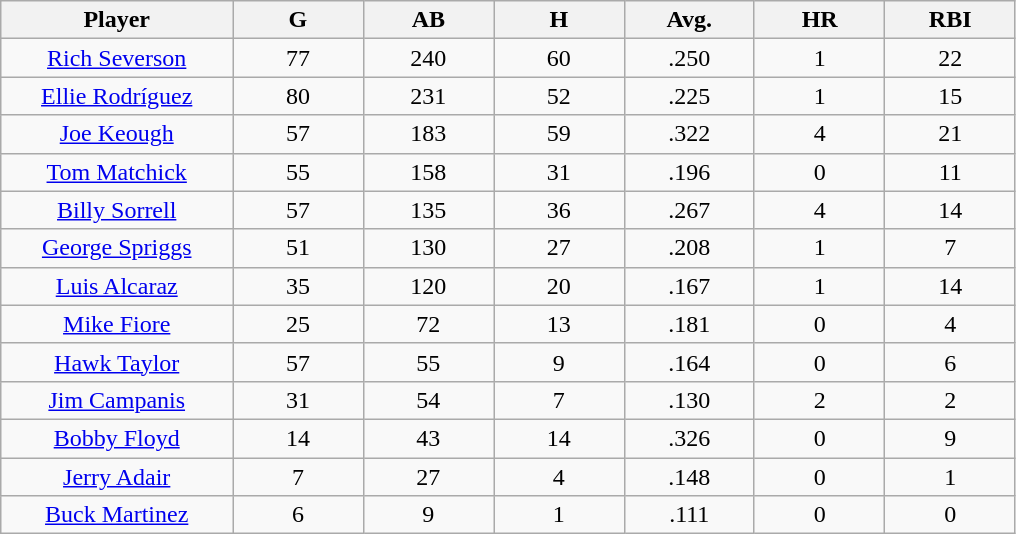<table class="wikitable sortable">
<tr>
<th bgcolor="#DDDDFF" width="16%">Player</th>
<th bgcolor="#DDDDFF" width="9%">G</th>
<th bgcolor="#DDDDFF" width="9%">AB</th>
<th bgcolor="#DDDDFF" width="9%">H</th>
<th bgcolor="#DDDDFF" width="9%">Avg.</th>
<th bgcolor="#DDDDFF" width="9%">HR</th>
<th bgcolor="#DDDDFF" width="9%">RBI</th>
</tr>
<tr align="center">
<td><a href='#'>Rich Severson</a></td>
<td>77</td>
<td>240</td>
<td>60</td>
<td>.250</td>
<td>1</td>
<td>22</td>
</tr>
<tr align=center>
<td><a href='#'>Ellie Rodríguez</a></td>
<td>80</td>
<td>231</td>
<td>52</td>
<td>.225</td>
<td>1</td>
<td>15</td>
</tr>
<tr align=center>
<td><a href='#'>Joe Keough</a></td>
<td>57</td>
<td>183</td>
<td>59</td>
<td>.322</td>
<td>4</td>
<td>21</td>
</tr>
<tr align=center>
<td><a href='#'>Tom Matchick</a></td>
<td>55</td>
<td>158</td>
<td>31</td>
<td>.196</td>
<td>0</td>
<td>11</td>
</tr>
<tr align=center>
<td><a href='#'>Billy Sorrell</a></td>
<td>57</td>
<td>135</td>
<td>36</td>
<td>.267</td>
<td>4</td>
<td>14</td>
</tr>
<tr align=center>
<td><a href='#'>George Spriggs</a></td>
<td>51</td>
<td>130</td>
<td>27</td>
<td>.208</td>
<td>1</td>
<td>7</td>
</tr>
<tr align=center>
<td><a href='#'>Luis Alcaraz</a></td>
<td>35</td>
<td>120</td>
<td>20</td>
<td>.167</td>
<td>1</td>
<td>14</td>
</tr>
<tr align=center>
<td><a href='#'>Mike Fiore</a></td>
<td>25</td>
<td>72</td>
<td>13</td>
<td>.181</td>
<td>0</td>
<td>4</td>
</tr>
<tr align=center>
<td><a href='#'>Hawk Taylor</a></td>
<td>57</td>
<td>55</td>
<td>9</td>
<td>.164</td>
<td>0</td>
<td>6</td>
</tr>
<tr align=center>
<td><a href='#'>Jim Campanis</a></td>
<td>31</td>
<td>54</td>
<td>7</td>
<td>.130</td>
<td>2</td>
<td>2</td>
</tr>
<tr align=center>
<td><a href='#'>Bobby Floyd</a></td>
<td>14</td>
<td>43</td>
<td>14</td>
<td>.326</td>
<td>0</td>
<td>9</td>
</tr>
<tr align=center>
<td><a href='#'>Jerry Adair</a></td>
<td>7</td>
<td>27</td>
<td>4</td>
<td>.148</td>
<td>0</td>
<td>1</td>
</tr>
<tr align=center>
<td><a href='#'>Buck Martinez</a></td>
<td>6</td>
<td>9</td>
<td>1</td>
<td>.111</td>
<td>0</td>
<td>0</td>
</tr>
</table>
